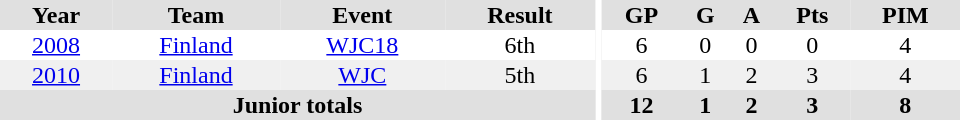<table border="0" cellpadding="1" cellspacing="0" ID="Table3" style="text-align:center; width:40em">
<tr ALIGN="center" bgcolor="#e0e0e0">
<th>Year</th>
<th>Team</th>
<th>Event</th>
<th>Result</th>
<th rowspan="99" bgcolor="#ffffff"></th>
<th>GP</th>
<th>G</th>
<th>A</th>
<th>Pts</th>
<th>PIM</th>
</tr>
<tr>
<td><a href='#'>2008</a></td>
<td><a href='#'>Finland</a></td>
<td><a href='#'>WJC18</a></td>
<td>6th</td>
<td>6</td>
<td>0</td>
<td>0</td>
<td>0</td>
<td>4</td>
</tr>
<tr bgcolor="#f0f0f0">
<td><a href='#'>2010</a></td>
<td><a href='#'>Finland</a></td>
<td><a href='#'>WJC</a></td>
<td>5th</td>
<td>6</td>
<td>1</td>
<td>2</td>
<td>3</td>
<td>4</td>
</tr>
<tr bgcolor="#e0e0e0">
<th colspan="4">Junior totals</th>
<th>12</th>
<th>1</th>
<th>2</th>
<th>3</th>
<th>8</th>
</tr>
</table>
